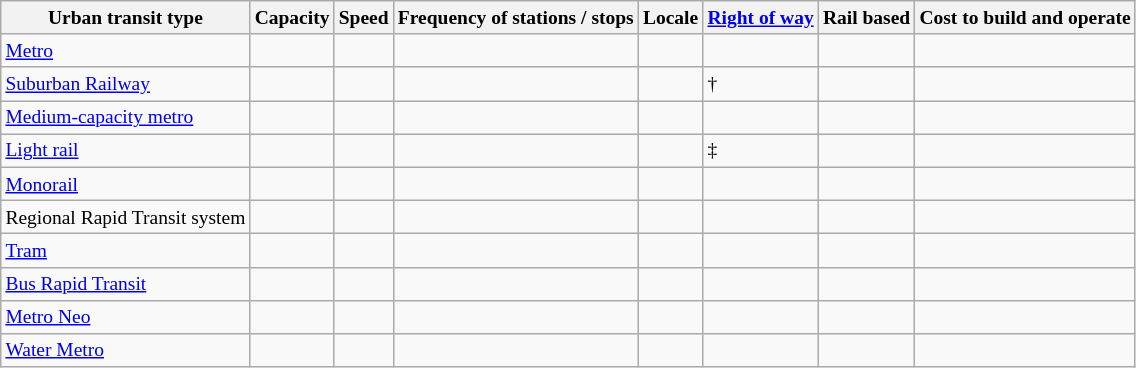<table Class = "wikitable sortable" style = "font-size:small">
<tr>
<th>Urban transit type</th>
<th>Capacity</th>
<th>Speed</th>
<th>Frequency of stations / stops</th>
<th>Locale</th>
<th><a href='#'>Right of way</a></th>
<th>Rail based</th>
<th>Cost to build and operate</th>
</tr>
<tr>
<td><a href='#'>Metro</a></td>
<td></td>
<td></td>
<td></td>
<td></td>
<td></td>
<td></td>
<td></td>
</tr>
<tr>
<td><a href='#'>Suburban Railway</a> </td>
<td></td>
<td></td>
<td></td>
<td></td>
<td> †</td>
<td></td>
<td></td>
</tr>
<tr>
<td><a href='#'>Medium-capacity metro</a> </td>
<td></td>
<td></td>
<td></td>
<td></td>
<td></td>
<td></td>
<td></td>
</tr>
<tr>
<td><a href='#'>Light rail</a></td>
<td></td>
<td></td>
<td></td>
<td></td>
<td> ‡</td>
<td></td>
<td></td>
</tr>
<tr>
<td><a href='#'>Monorail</a></td>
<td></td>
<td></td>
<td></td>
<td></td>
<td></td>
<td></td>
<td></td>
</tr>
<tr>
<td>Regional Rapid Transit system</td>
<td></td>
<td></td>
<td></td>
<td></td>
<td></td>
<td></td>
<td></td>
</tr>
<tr>
<td><a href='#'>Tram</a></td>
<td></td>
<td></td>
<td></td>
<td></td>
<td></td>
<td></td>
<td></td>
</tr>
<tr>
<td><a href='#'>Bus Rapid Transit</a></td>
<td></td>
<td></td>
<td></td>
<td></td>
<td></td>
<td></td>
<td></td>
</tr>
<tr>
<td><a href='#'>Metro Neo</a></td>
<td></td>
<td></td>
<td></td>
<td></td>
<td></td>
<td></td>
<td></td>
</tr>
<tr>
<td><a href='#'>Water Metro</a></td>
<td></td>
<td></td>
<td></td>
<td></td>
<td></td>
<td></td>
<td></td>
</tr>
</table>
